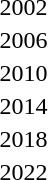<table>
<tr>
<td rowspan=2>2002</td>
<td rowspan=2></td>
<td rowspan=2></td>
<td></td>
</tr>
<tr>
<td></td>
</tr>
<tr>
<td>2006</td>
<td></td>
<td></td>
<td></td>
</tr>
<tr>
<td>2010<br></td>
<td></td>
<td></td>
<td></td>
</tr>
<tr>
<td>2014<br></td>
<td></td>
<td></td>
<td></td>
</tr>
<tr>
<td>2018<br></td>
<td></td>
<td></td>
<td></td>
</tr>
<tr>
<td>2022<br></td>
<td></td>
<td></td>
<td></td>
</tr>
</table>
